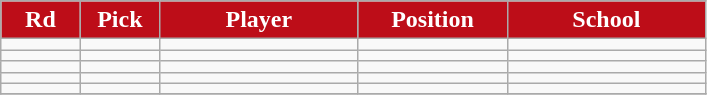<table class="wikitable sortable">
<tr>
<th style="background:#bd0d18;color:#FFFFFF;"  width="8%">Rd</th>
<th style="background:#bd0d18;color:#FFFFFF;"  width="8%">Pick</th>
<th style="background:#bd0d18;color:#FFFFFF;"  width="20%">Player</th>
<th style="background:#bd0d18;color:#FFFFFF;"  width="15%">Position</th>
<th style="background:#bd0d18;color:#FFFFFF;"  width="20%">School</th>
</tr>
<tr align="center">
<td align=center></td>
<td></td>
<td></td>
<td></td>
<td></td>
</tr>
<tr align="center">
<td align=center></td>
<td></td>
<td></td>
<td></td>
<td></td>
</tr>
<tr align="center">
<td align=center></td>
<td></td>
<td></td>
<td></td>
<td></td>
</tr>
<tr align="center">
<td align=center></td>
<td></td>
<td></td>
<td></td>
<td></td>
</tr>
<tr align="center">
<td align=center></td>
<td></td>
<td></td>
<td></td>
<td></td>
</tr>
<tr>
</tr>
</table>
